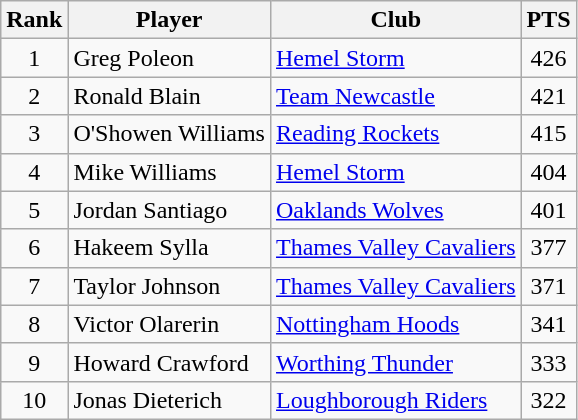<table class="wikitable" style="text-align:center">
<tr>
<th>Rank</th>
<th>Player</th>
<th>Club</th>
<th>PTS</th>
</tr>
<tr>
<td rowspan="1">1</td>
<td align="left"> Greg Poleon</td>
<td align="left"><a href='#'>Hemel Storm</a></td>
<td rowspan="1">426</td>
</tr>
<tr>
<td rowspan="1">2</td>
<td align="left"> Ronald Blain</td>
<td align="left"><a href='#'>Team Newcastle</a></td>
<td rowspan="1">421</td>
</tr>
<tr>
<td rowspan="1">3</td>
<td align="left"> O'Showen Williams</td>
<td align="left"><a href='#'>Reading Rockets</a></td>
<td rowspan="1">415</td>
</tr>
<tr>
<td rowspan="1">4</td>
<td align="left"> Mike Williams</td>
<td align="left"><a href='#'>Hemel Storm</a></td>
<td rowspan="1">404</td>
</tr>
<tr>
<td rowspan="1">5</td>
<td align="left"> Jordan Santiago</td>
<td align="left"><a href='#'>Oaklands Wolves</a></td>
<td rowspan="1">401</td>
</tr>
<tr>
<td rowspan="1">6</td>
<td align="left"> Hakeem Sylla</td>
<td align="left"><a href='#'>Thames Valley Cavaliers</a></td>
<td rowspan="1">377</td>
</tr>
<tr>
<td rowspan="1">7</td>
<td align="left"> Taylor Johnson</td>
<td align="left"><a href='#'>Thames Valley Cavaliers</a></td>
<td rowspan="1">371</td>
</tr>
<tr>
<td rowspan="1">8</td>
<td align="left"> Victor Olarerin</td>
<td align="left"><a href='#'>Nottingham Hoods</a></td>
<td rowspan="1">341</td>
</tr>
<tr>
<td rowspan="1">9</td>
<td align="left"> Howard Crawford</td>
<td align="left"><a href='#'>Worthing Thunder</a></td>
<td rowspan="1">333</td>
</tr>
<tr>
<td rowspan="1">10</td>
<td align="left"> Jonas Dieterich</td>
<td align="left"><a href='#'>Loughborough Riders</a></td>
<td rowspan="1">322</td>
</tr>
</table>
